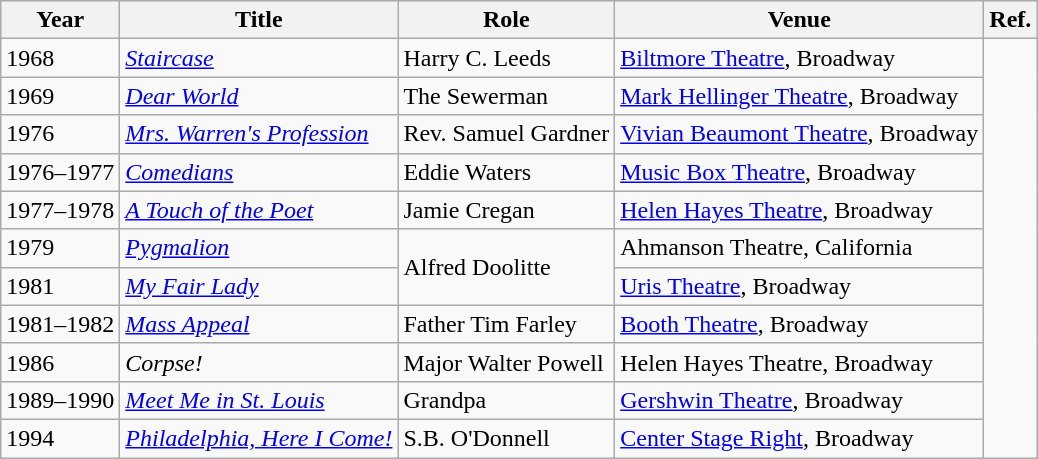<table class = "wikitable sortable">
<tr>
<th>Year</th>
<th>Title</th>
<th>Role</th>
<th>Venue</th>
<th>Ref.</th>
</tr>
<tr>
<td>1968</td>
<td><em><a href='#'>Staircase</a></em></td>
<td>Harry C. Leeds</td>
<td><a href='#'>Biltmore Theatre</a>, Broadway</td>
<td rowspan=12></td>
</tr>
<tr>
<td>1969</td>
<td><em><a href='#'>Dear World</a></em></td>
<td>The Sewerman</td>
<td><a href='#'>Mark Hellinger Theatre</a>, Broadway</td>
</tr>
<tr>
<td>1976</td>
<td><em><a href='#'>Mrs. Warren's Profession</a></em></td>
<td>Rev. Samuel Gardner</td>
<td><a href='#'>Vivian Beaumont Theatre</a>, Broadway</td>
</tr>
<tr>
<td>1976–1977</td>
<td><em><a href='#'>Comedians</a></em></td>
<td>Eddie Waters</td>
<td><a href='#'>Music Box Theatre</a>, Broadway</td>
</tr>
<tr>
<td>1977–1978</td>
<td><em><a href='#'>A Touch of the Poet</a></em></td>
<td>Jamie Cregan</td>
<td><a href='#'>Helen Hayes Theatre</a>, Broadway</td>
</tr>
<tr>
<td>1979</td>
<td><em><a href='#'>Pygmalion</a></em></td>
<td rowspan=2>Alfred Doolitte</td>
<td>Ahmanson Theatre, California</td>
</tr>
<tr>
<td>1981</td>
<td><em><a href='#'>My Fair Lady</a></em></td>
<td><a href='#'>Uris Theatre</a>, Broadway</td>
</tr>
<tr>
<td>1981–1982</td>
<td><em><a href='#'>Mass Appeal</a></em></td>
<td>Father Tim Farley</td>
<td><a href='#'>Booth Theatre</a>, Broadway</td>
</tr>
<tr>
<td>1986</td>
<td><em>Corpse!</em></td>
<td>Major Walter Powell</td>
<td>Helen Hayes Theatre, Broadway</td>
</tr>
<tr>
<td>1989–1990</td>
<td><em><a href='#'>Meet Me in St. Louis</a></em></td>
<td>Grandpa</td>
<td><a href='#'>Gershwin Theatre</a>, Broadway</td>
</tr>
<tr>
<td>1994</td>
<td><em><a href='#'>Philadelphia, Here I Come!</a></em></td>
<td>S.B. O'Donnell</td>
<td><a href='#'>Center Stage Right</a>, Broadway</td>
</tr>
</table>
